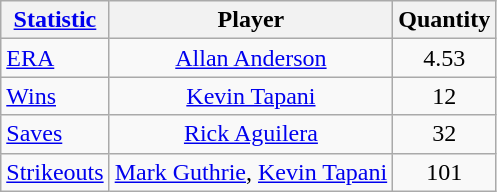<table class="wikitable" style="text-align: center;">
<tr>
<th><a href='#'>Statistic</a></th>
<th>Player</th>
<th>Quantity</th>
</tr>
<tr>
<td align="left"><a href='#'>ERA</a></td>
<td><a href='#'>Allan Anderson</a></td>
<td>4.53</td>
</tr>
<tr>
<td align="left"><a href='#'>Wins</a></td>
<td><a href='#'>Kevin Tapani</a></td>
<td>12</td>
</tr>
<tr>
<td align="left"><a href='#'>Saves</a></td>
<td><a href='#'>Rick Aguilera</a></td>
<td>32</td>
</tr>
<tr>
<td align="left"><a href='#'>Strikeouts</a></td>
<td><a href='#'>Mark Guthrie</a>, <a href='#'>Kevin Tapani</a></td>
<td>101</td>
</tr>
</table>
